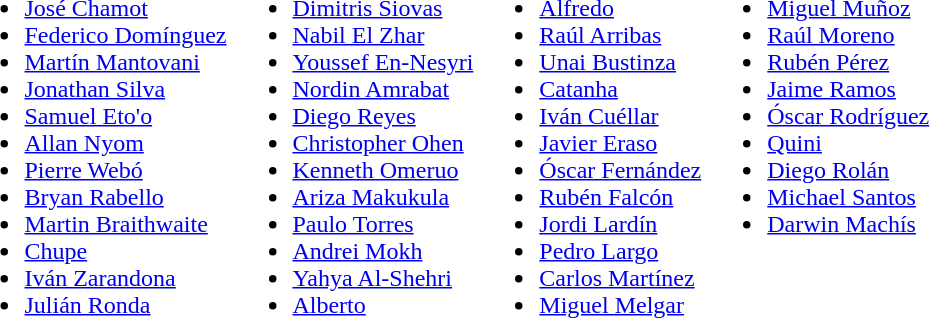<table>
<tr style="vertical-align: top;">
<td><br><ul><li> <a href='#'>José Chamot</a></li><li> <a href='#'>Federico Domínguez</a></li><li> <a href='#'>Martín Mantovani</a></li><li> <a href='#'>Jonathan Silva</a></li><li> <a href='#'>Samuel Eto'o</a></li><li> <a href='#'>Allan Nyom</a></li><li> <a href='#'>Pierre Webó</a></li><li> <a href='#'>Bryan Rabello</a></li><li> <a href='#'>Martin Braithwaite</a></li><li> <a href='#'>Chupe</a></li><li> <a href='#'>Iván Zarandona</a></li><li> <a href='#'>Julián Ronda</a></li></ul></td>
<td><br><ul><li> <a href='#'>Dimitris Siovas</a></li><li> <a href='#'>Nabil El Zhar</a></li><li> <a href='#'>Youssef En-Nesyri</a></li><li> <a href='#'>Nordin Amrabat</a></li><li> <a href='#'>Diego Reyes</a></li><li> <a href='#'>Christopher Ohen</a></li><li> <a href='#'>Kenneth Omeruo</a></li><li> <a href='#'>Ariza Makukula</a></li><li> <a href='#'>Paulo Torres</a></li><li> <a href='#'>Andrei Mokh</a></li><li> <a href='#'>Yahya Al-Shehri</a></li><li> <a href='#'>Alberto</a></li></ul></td>
<td><br><ul><li> <a href='#'>Alfredo</a></li><li> <a href='#'>Raúl Arribas</a></li><li> <a href='#'>Unai Bustinza</a></li><li> <a href='#'>Catanha</a></li><li> <a href='#'>Iván Cuéllar</a></li><li> <a href='#'>Javier Eraso</a></li><li> <a href='#'>Óscar Fernández</a></li><li> <a href='#'>Rubén Falcón</a></li><li> <a href='#'>Jordi Lardín</a></li><li> <a href='#'>Pedro Largo</a></li><li> <a href='#'>Carlos Martínez</a></li><li> <a href='#'>Miguel Melgar</a></li></ul></td>
<td><br><ul><li> <a href='#'>Miguel Muñoz</a></li><li> <a href='#'>Raúl Moreno</a></li><li> <a href='#'>Rubén Pérez</a></li><li> <a href='#'>Jaime Ramos</a></li><li> <a href='#'>Óscar Rodríguez</a></li><li> <a href='#'>Quini</a></li><li> <a href='#'>Diego Rolán</a></li><li> <a href='#'>Michael Santos</a></li><li> <a href='#'>Darwin Machís</a></li></ul></td>
</tr>
</table>
